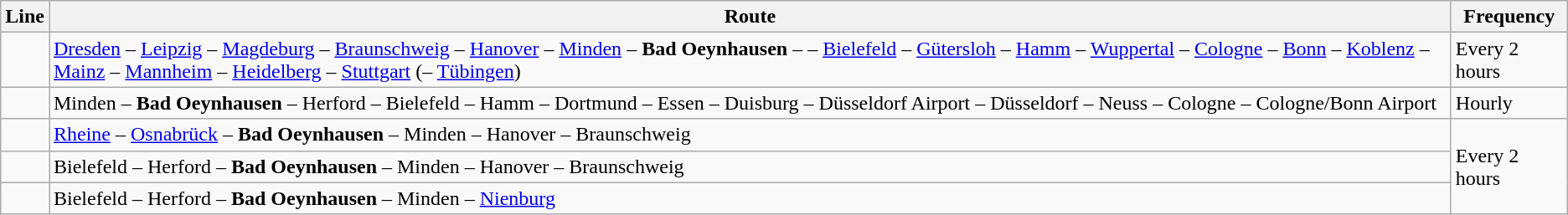<table class="wikitable">
<tr>
<th>Line</th>
<th>Route</th>
<th>Frequency</th>
</tr>
<tr>
<td></td>
<td><a href='#'>Dresden</a> – <a href='#'>Leipzig</a> – <a href='#'>Magdeburg</a> – <a href='#'>Braunschweig</a> – <a href='#'>Hanover</a> – <a href='#'>Minden</a> – <strong>Bad Oeynhausen</strong> –  – <a href='#'>Bielefeld</a> – <a href='#'>Gütersloh</a> – <a href='#'>Hamm</a> – <a href='#'>Wuppertal</a> – <a href='#'>Cologne</a> – <a href='#'>Bonn</a> – <a href='#'>Koblenz</a> – <a href='#'>Mainz</a> – <a href='#'>Mannheim</a> – <a href='#'>Heidelberg</a> – <a href='#'>Stuttgart</a> (– <a href='#'>Tübingen</a>)</td>
<td>Every 2 hours</td>
</tr>
<tr>
<td></td>
<td>Minden – <strong>Bad Oeynhausen</strong> – Herford – Bielefeld – Hamm – Dortmund – Essen – Duisburg – Düsseldorf Airport – Düsseldorf – Neuss – Cologne – Cologne/Bonn Airport</td>
<td>Hourly</td>
</tr>
<tr>
<td></td>
<td><a href='#'>Rheine</a> – <a href='#'>Osnabrück</a> – <strong>Bad Oeynhausen</strong> – Minden – Hanover – Braunschweig</td>
<td rowspan="3">Every 2 hours</td>
</tr>
<tr>
<td></td>
<td>Bielefeld – Herford – <strong>Bad Oeynhausen</strong> – Minden – Hanover – Braunschweig</td>
</tr>
<tr>
<td></td>
<td>Bielefeld – Herford – <strong>Bad Oeynhausen</strong> – Minden – <a href='#'>Nienburg</a></td>
</tr>
</table>
